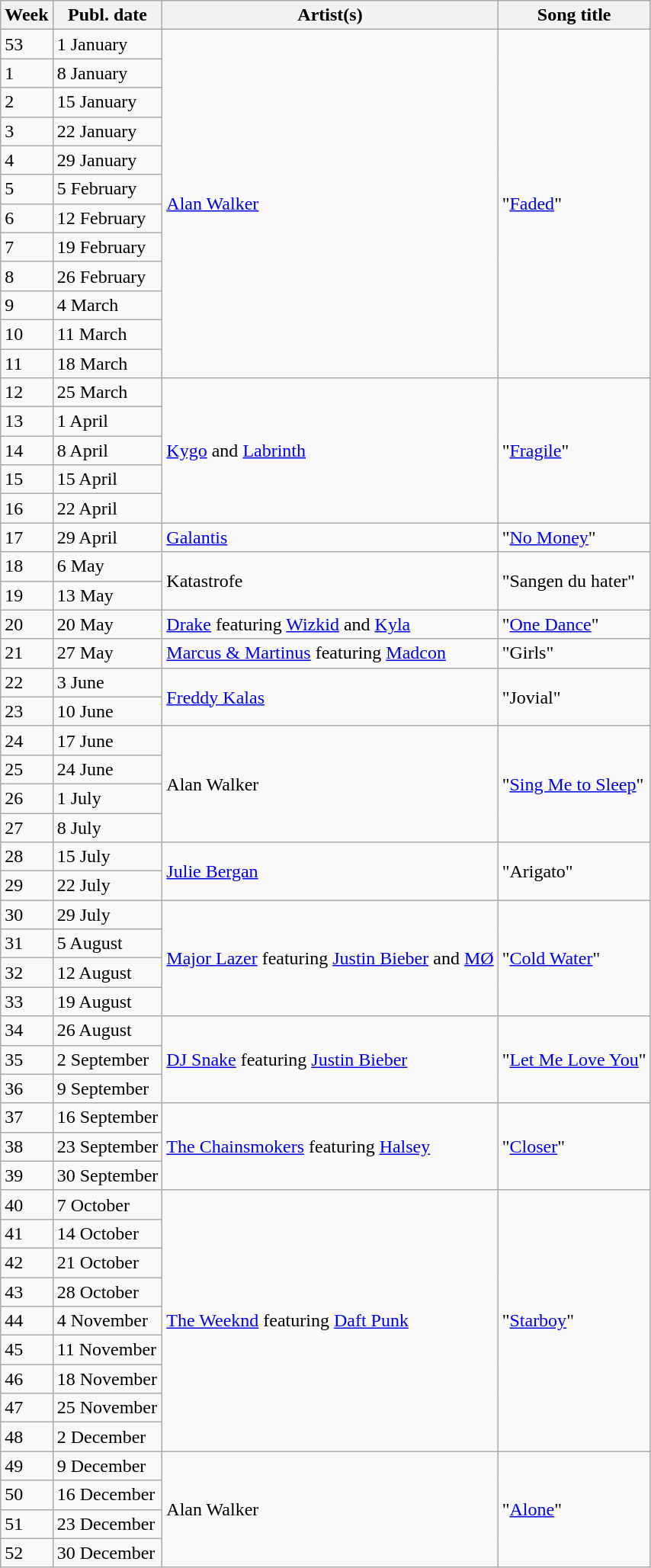<table class="wikitable">
<tr>
<th>Week</th>
<th>Publ. date</th>
<th>Artist(s)</th>
<th>Song title</th>
</tr>
<tr>
<td>53<br></td>
<td>1 January</td>
<td rowspan="12"><a href='#'>Alan Walker</a></td>
<td rowspan="12">"<a href='#'>Faded</a>"</td>
</tr>
<tr>
<td>1</td>
<td>8 January</td>
</tr>
<tr>
<td>2</td>
<td>15 January</td>
</tr>
<tr>
<td>3</td>
<td>22 January</td>
</tr>
<tr>
<td>4</td>
<td>29 January</td>
</tr>
<tr>
<td>5</td>
<td>5 February</td>
</tr>
<tr>
<td>6</td>
<td>12 February</td>
</tr>
<tr>
<td>7</td>
<td>19 February</td>
</tr>
<tr>
<td>8</td>
<td>26 February</td>
</tr>
<tr>
<td>9</td>
<td>4 March</td>
</tr>
<tr>
<td>10</td>
<td>11 March</td>
</tr>
<tr>
<td>11</td>
<td>18 March</td>
</tr>
<tr>
<td>12</td>
<td>25 March</td>
<td rowspan="5"><a href='#'>Kygo</a> and <a href='#'>Labrinth</a></td>
<td rowspan="5">"<a href='#'>Fragile</a>"</td>
</tr>
<tr>
<td>13</td>
<td>1 April</td>
</tr>
<tr>
<td>14</td>
<td>8 April</td>
</tr>
<tr>
<td>15</td>
<td>15 April</td>
</tr>
<tr>
<td>16</td>
<td>22 April</td>
</tr>
<tr>
<td>17</td>
<td>29 April</td>
<td><a href='#'>Galantis</a></td>
<td>"<a href='#'>No Money</a>"</td>
</tr>
<tr>
<td>18</td>
<td>6 May</td>
<td rowspan="2">Katastrofe</td>
<td rowspan="2">"Sangen du hater"</td>
</tr>
<tr>
<td>19</td>
<td>13 May</td>
</tr>
<tr>
<td>20</td>
<td>20 May</td>
<td><a href='#'>Drake</a> featuring <a href='#'>Wizkid</a> and <a href='#'>Kyla</a></td>
<td>"<a href='#'>One Dance</a>"</td>
</tr>
<tr>
<td>21</td>
<td>27 May</td>
<td><a href='#'>Marcus & Martinus</a> featuring <a href='#'>Madcon</a></td>
<td>"Girls"</td>
</tr>
<tr>
<td>22</td>
<td>3 June</td>
<td rowspan="2"><a href='#'>Freddy Kalas</a></td>
<td rowspan="2">"Jovial"</td>
</tr>
<tr>
<td>23</td>
<td>10 June</td>
</tr>
<tr>
<td>24</td>
<td>17 June</td>
<td rowspan="4">Alan Walker</td>
<td rowspan="4">"<a href='#'>Sing Me to Sleep</a>"</td>
</tr>
<tr>
<td>25</td>
<td>24 June</td>
</tr>
<tr>
<td>26</td>
<td>1 July</td>
</tr>
<tr>
<td>27</td>
<td>8 July</td>
</tr>
<tr>
<td>28</td>
<td>15 July</td>
<td rowspan="2"><a href='#'>Julie Bergan</a></td>
<td rowspan="2">"Arigato"</td>
</tr>
<tr>
<td>29</td>
<td>22 July</td>
</tr>
<tr>
<td>30</td>
<td>29 July</td>
<td rowspan="4"><a href='#'>Major Lazer</a> featuring <a href='#'>Justin Bieber</a> and <a href='#'>MØ</a></td>
<td rowspan="4">"<a href='#'>Cold Water</a>"</td>
</tr>
<tr>
<td>31</td>
<td>5 August</td>
</tr>
<tr>
<td>32</td>
<td>12 August</td>
</tr>
<tr>
<td>33</td>
<td>19 August</td>
</tr>
<tr>
<td>34</td>
<td>26 August</td>
<td rowspan="3"><a href='#'>DJ Snake</a> featuring <a href='#'>Justin Bieber</a></td>
<td rowspan="3">"<a href='#'>Let Me Love You</a>"</td>
</tr>
<tr>
<td>35</td>
<td>2 September</td>
</tr>
<tr>
<td>36</td>
<td>9 September</td>
</tr>
<tr>
<td>37</td>
<td>16 September</td>
<td rowspan="3"><a href='#'>The Chainsmokers</a> featuring <a href='#'>Halsey</a></td>
<td rowspan="3">"<a href='#'>Closer</a>"</td>
</tr>
<tr>
<td>38</td>
<td>23 September</td>
</tr>
<tr>
<td>39</td>
<td>30 September</td>
</tr>
<tr>
<td>40</td>
<td>7 October</td>
<td rowspan="9"><a href='#'>The Weeknd</a> featuring <a href='#'>Daft Punk</a></td>
<td rowspan="9">"<a href='#'>Starboy</a>"</td>
</tr>
<tr>
<td>41</td>
<td>14 October</td>
</tr>
<tr>
<td>42</td>
<td>21 October</td>
</tr>
<tr>
<td>43</td>
<td>28 October</td>
</tr>
<tr>
<td>44</td>
<td>4 November</td>
</tr>
<tr>
<td>45</td>
<td>11 November</td>
</tr>
<tr>
<td>46</td>
<td>18 November</td>
</tr>
<tr>
<td>47</td>
<td>25 November</td>
</tr>
<tr>
<td>48</td>
<td>2 December</td>
</tr>
<tr>
<td>49</td>
<td>9 December</td>
<td rowspan="4">Alan Walker</td>
<td rowspan="4">"<a href='#'>Alone</a>"</td>
</tr>
<tr>
<td>50</td>
<td>16 December</td>
</tr>
<tr>
<td>51</td>
<td>23 December</td>
</tr>
<tr>
<td>52</td>
<td>30 December</td>
</tr>
</table>
